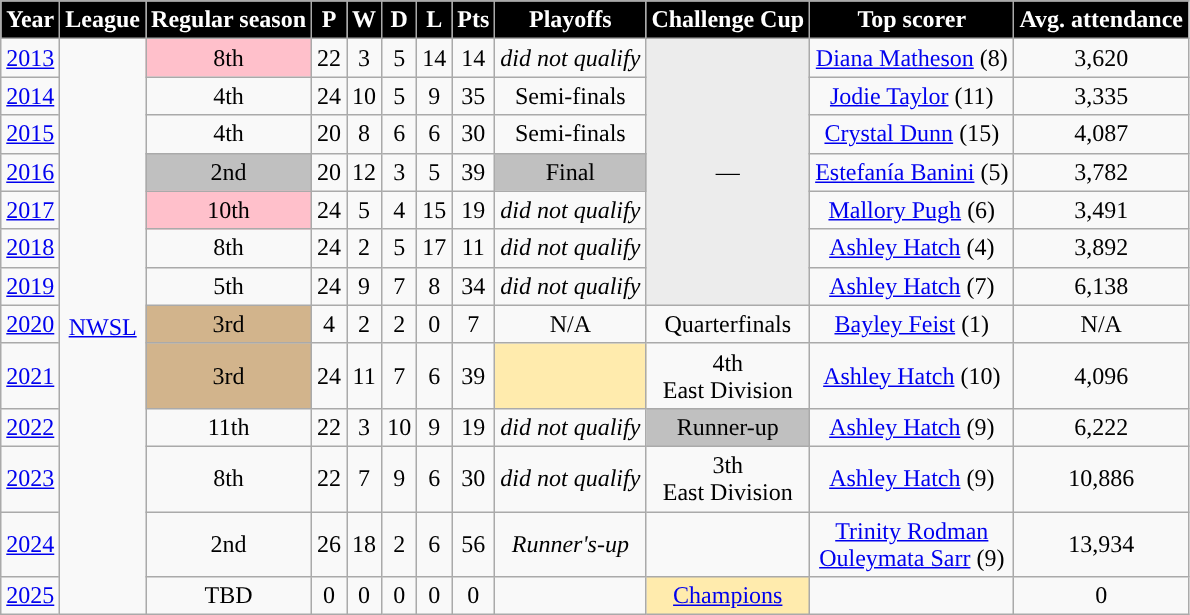<table class="wikitable sortable" style="text-align: center">
<tr>
<th style="background:#000000; color:#FFFFFF; ">Year</th>
<th style="background:#000000; color:#FFFFFF; ">League</th>
<th style="background:#000000; color:#FFFFFF; ">Regular season</th>
<th style="background:#000000; color:#FFFFFF; ">P</th>
<th style="background:#000000; color:#FFFFFF; ">W</th>
<th style="background:#000000; color:#FFFFFF; ">D</th>
<th style="background:#000000; color:#FFFFFF; ">L</th>
<th style="background:#000000; color:#FFFFFF; ">Pts</th>
<th style="background:#000000; color:#FFFFFF; ">Playoffs</th>
<th style="background:#000000; color:#FFFFFF; ">Challenge Cup</th>
<th style="background:#000000; color:#FFFFFF; ">Top scorer</th>
<th style="background:#000000; color:#FFFFFF; ">Avg. attendance</th>
</tr>
<tr>
<td><a href='#'>2013</a></td>
<td rowspan="13"><a href='#'>NWSL</a></td>
<td bgcolor=pink>8th</td>
<td>22</td>
<td>3</td>
<td>5</td>
<td>14</td>
<td>14</td>
<td><em>did not qualify</em></td>
<td rowspan="7" style="text-align:center; background:#ececec;" color:gray>—</td>
<td> <a href='#'>Diana Matheson</a> (8)</td>
<td>3,620</td>
</tr>
<tr>
<td><a href='#'>2014</a></td>
<td>4th</td>
<td>24</td>
<td>10</td>
<td>5</td>
<td>9</td>
<td>35</td>
<td>Semi-finals</td>
<td> <a href='#'>Jodie Taylor</a> (11)</td>
<td>3,335</td>
</tr>
<tr>
<td><a href='#'>2015</a></td>
<td>4th</td>
<td>20</td>
<td>8</td>
<td>6</td>
<td>6</td>
<td>30</td>
<td>Semi-finals</td>
<td> <a href='#'>Crystal Dunn</a> (15)</td>
<td>4,087</td>
</tr>
<tr>
<td><a href='#'>2016</a></td>
<td bgcolor=silver>2nd</td>
<td>20</td>
<td>12</td>
<td>3</td>
<td>5</td>
<td>39</td>
<td bgcolor=silver>Final</td>
<td> <a href='#'>Estefanía Banini</a> (5)</td>
<td>3,782</td>
</tr>
<tr>
<td><a href='#'>2017</a></td>
<td bgcolor=pink>10th</td>
<td>24</td>
<td>5</td>
<td>4</td>
<td>15</td>
<td>19</td>
<td><em>did not qualify</em></td>
<td> <a href='#'>Mallory Pugh</a> (6)</td>
<td>3,491</td>
</tr>
<tr>
<td><a href='#'>2018</a></td>
<td>8th</td>
<td>24</td>
<td>2</td>
<td>5</td>
<td>17</td>
<td>11</td>
<td><em>did not qualify</em></td>
<td> <a href='#'>Ashley Hatch</a> (4)</td>
<td>3,892</td>
</tr>
<tr>
<td><a href='#'>2019</a></td>
<td>5th</td>
<td>24</td>
<td>9</td>
<td>7</td>
<td>8</td>
<td>34</td>
<td><em>did not qualify</em></td>
<td> <a href='#'>Ashley Hatch</a> (7)</td>
<td>6,138</td>
</tr>
<tr>
<td><a href='#'>2020</a></td>
<td bgcolor=tan>3rd</td>
<td>4</td>
<td>2</td>
<td>2</td>
<td>0</td>
<td>7</td>
<td>N/A</td>
<td>Quarterfinals</td>
<td> <a href='#'>Bayley Feist</a> (1)</td>
<td>N/A</td>
</tr>
<tr>
<td><a href='#'>2021</a></td>
<td bgcolor=tan>3rd</td>
<td>24</td>
<td>11</td>
<td>7</td>
<td>6</td>
<td>39</td>
<td style="background:#ffebad;"><a href='#'></a></td>
<td>4th<br>East Division</td>
<td> <a href='#'>Ashley Hatch</a> (10)</td>
<td>4,096</td>
</tr>
<tr>
<td><a href='#'>2022</a></td>
<td>11th</td>
<td>22</td>
<td>3</td>
<td>10</td>
<td>9</td>
<td>19</td>
<td><em>did not qualify</em></td>
<td bgcolor=silver>Runner-up</td>
<td> <a href='#'>Ashley Hatch</a> (9)</td>
<td>6,222</td>
</tr>
<tr>
<td><a href='#'>2023</a></td>
<td>8th</td>
<td>22</td>
<td>7</td>
<td>9</td>
<td>6</td>
<td>30</td>
<td><em>did not qualify</em></td>
<td>3th<br>East Division</td>
<td> <a href='#'>Ashley Hatch</a> (9)</td>
<td>10,886</td>
</tr>
<tr>
<td><a href='#'>2024</a></td>
<td>2nd</td>
<td>26</td>
<td>18</td>
<td>2</td>
<td>6</td>
<td>56</td>
<td><em>Runner's-up</em></td>
<td></td>
<td> <a href='#'>Trinity Rodman</a><br> <a href='#'>Ouleymata Sarr</a>
(9)</td>
<td>13,934</td>
</tr>
<tr>
<td><a href='#'>2025</a></td>
<td>TBD</td>
<td>0</td>
<td>0</td>
<td>0</td>
<td>0</td>
<td>0</td>
<td></td>
<td style="background:#ffebad;"><a href='#'>Champions</a></td>
<td></td>
<td>0</td>
</tr>
</table>
